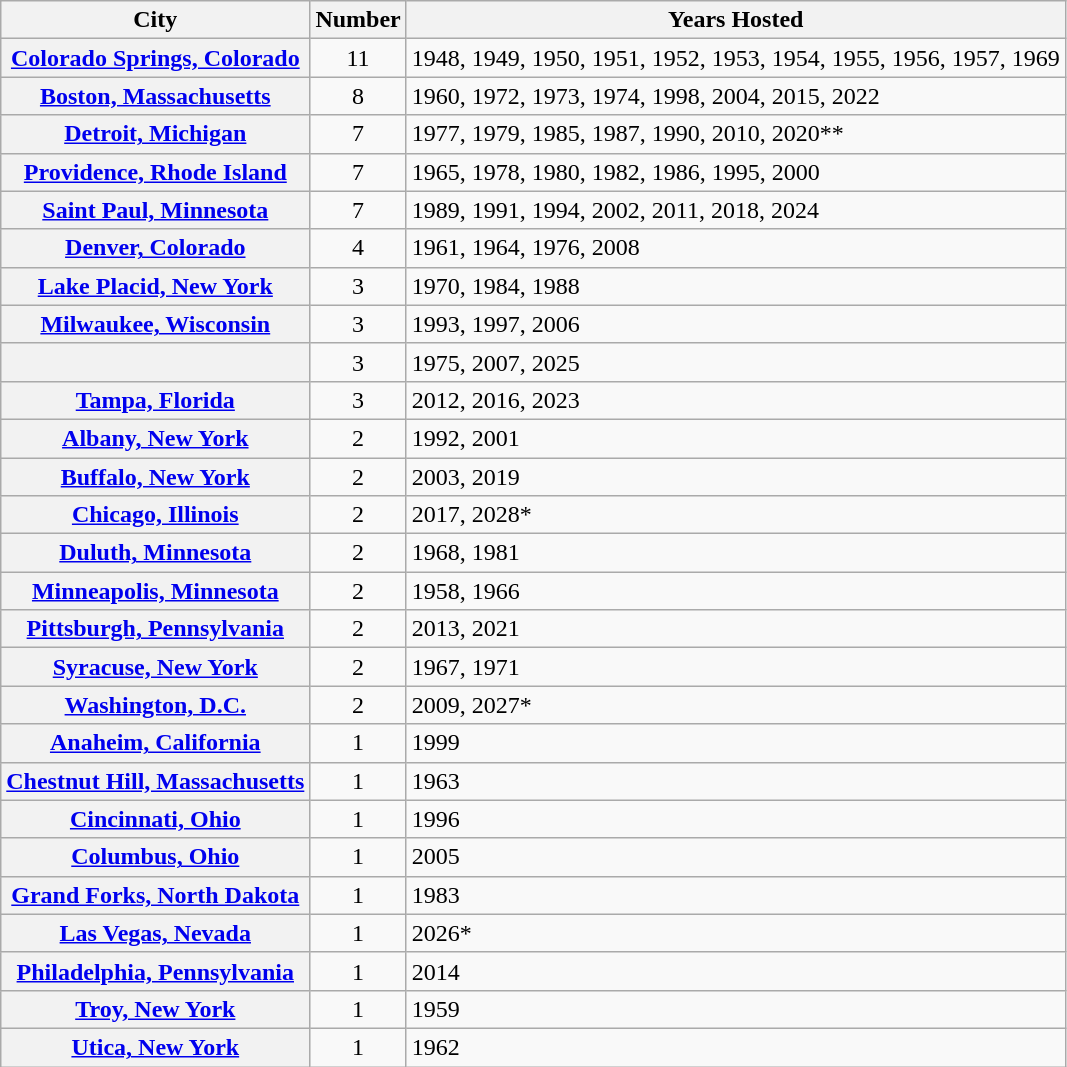<table class="wikitable plainrowheaders sortable">
<tr>
<th scope="col">City</th>
<th scope="col">Number</th>
<th scope="col" class="unsortable">Years Hosted</th>
</tr>
<tr>
<th scope="row" style="text-align:center;"><a href='#'>Colorado Springs, Colorado</a></th>
<td style="text-align:center">11</td>
<td>1948, 1949, 1950, 1951, 1952, 1953, 1954, 1955, 1956, 1957, 1969</td>
</tr>
<tr>
<th scope="row" style="text-align:center;"><a href='#'>Boston, Massachusetts</a></th>
<td style="text-align:center">8</td>
<td>1960, 1972, 1973, 1974, 1998, 2004, 2015, 2022</td>
</tr>
<tr>
<th scope="row" style="text-align:center;"><a href='#'>Detroit, Michigan</a></th>
<td style="text-align:center">7</td>
<td>1977, 1979, 1985, 1987, 1990, 2010, 2020**</td>
</tr>
<tr>
<th scope="row" style="text-align:center;"><a href='#'>Providence, Rhode Island</a></th>
<td style="text-align:center">7</td>
<td>1965, 1978, 1980, 1982, 1986, 1995, 2000</td>
</tr>
<tr>
<th scope="row" style="text-align:center;"><a href='#'>Saint Paul, Minnesota</a></th>
<td style="text-align:center">7</td>
<td>1989, 1991, 1994, 2002, 2011, 2018, 2024</td>
</tr>
<tr>
<th scope="row" style="text-align:center;"><a href='#'>Denver, Colorado</a></th>
<td style="text-align:center">4</td>
<td>1961, 1964, 1976, 2008</td>
</tr>
<tr>
<th scope="row" style="text-align:center;"><a href='#'>Lake Placid, New York</a></th>
<td style="text-align:center">3</td>
<td>1970, 1984, 1988</td>
</tr>
<tr>
<th scope="row" style="text-align:center;"><a href='#'>Milwaukee, Wisconsin</a></th>
<td style="text-align:center">3</td>
<td>1993, 1997, 2006</td>
</tr>
<tr>
<th scope="row" style="text-align:center;"></th>
<td style="text-align:center">3</td>
<td>1975, 2007, 2025</td>
</tr>
<tr>
<th scope="row" style="text-align:center;"><a href='#'>Tampa, Florida</a></th>
<td style="text-align:center">3</td>
<td>2012, 2016, 2023</td>
</tr>
<tr>
<th scope="row" style="text-align:center;"><a href='#'>Albany, New York</a></th>
<td style="text-align:center">2</td>
<td>1992, 2001</td>
</tr>
<tr>
<th scope="row" style="text-align:center;"><a href='#'>Buffalo, New York</a></th>
<td style="text-align:center">2</td>
<td>2003, 2019</td>
</tr>
<tr>
<th scope="row" style="text-align:center;"><a href='#'>Chicago, Illinois</a></th>
<td style="text-align:center">2</td>
<td>2017, 2028*</td>
</tr>
<tr>
<th scope="row" style="text-align:center;"><a href='#'>Duluth, Minnesota</a></th>
<td style="text-align:center">2</td>
<td>1968, 1981</td>
</tr>
<tr>
<th scope="row" style="text-align:center;"><a href='#'>Minneapolis, Minnesota</a></th>
<td style="text-align:center">2</td>
<td>1958, 1966</td>
</tr>
<tr>
<th scope="row" style="text-align:center;"><a href='#'>Pittsburgh, Pennsylvania</a></th>
<td style="text-align:center">2</td>
<td>2013, 2021</td>
</tr>
<tr>
<th scope="row" style="text-align:center;"><a href='#'>Syracuse, New York</a></th>
<td style="text-align:center">2</td>
<td>1967, 1971</td>
</tr>
<tr>
<th scope="row" style="text-align:center;"><a href='#'>Washington, D.C.</a></th>
<td style="text-align:center">2</td>
<td>2009, 2027*</td>
</tr>
<tr>
<th scope="row" style="text-align:center;"><a href='#'>Anaheim, California</a></th>
<td style="text-align:center">1</td>
<td>1999</td>
</tr>
<tr>
<th scope="row" style="text-align:center;"><a href='#'>Chestnut Hill, Massachusetts</a></th>
<td style="text-align:center">1</td>
<td>1963</td>
</tr>
<tr>
<th scope="row" style="text-align:center;"><a href='#'>Cincinnati, Ohio</a></th>
<td style="text-align:center">1</td>
<td>1996</td>
</tr>
<tr>
<th scope="row" style="text-align:center;"><a href='#'>Columbus, Ohio</a></th>
<td style="text-align:center">1</td>
<td>2005</td>
</tr>
<tr>
<th scope="row" style="text-align:center;"><a href='#'>Grand Forks, North Dakota</a></th>
<td style="text-align:center">1</td>
<td>1983</td>
</tr>
<tr>
<th scope="row" style="text-align:center;"><a href='#'>Las Vegas, Nevada</a></th>
<td style="text-align:center">1</td>
<td>2026*</td>
</tr>
<tr>
<th scope="row" style="text-align:center;"><a href='#'>Philadelphia, Pennsylvania</a></th>
<td style="text-align:center">1</td>
<td>2014</td>
</tr>
<tr>
<th scope="row" style="text-align:center;"><a href='#'>Troy, New York</a></th>
<td style="text-align:center">1</td>
<td>1959</td>
</tr>
<tr>
<th scope="row" style="text-align:center;"><a href='#'>Utica, New York</a></th>
<td style="text-align:center">1</td>
<td>1962</td>
</tr>
</table>
